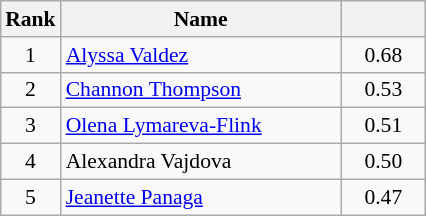<table class="wikitable" style="margin:0.5em auto;width=480;font-size:90%">
<tr>
<th width=30>Rank</th>
<th width=180>Name</th>
<th width=50></th>
</tr>
<tr>
<td align=center>1</td>
<td><a href='#'>Alyssa Valdez</a></td>
<td align=center>0.68</td>
</tr>
<tr>
<td align=center>2</td>
<td><a href='#'>Channon Thompson</a></td>
<td align=center>0.53</td>
</tr>
<tr>
<td align=center>3</td>
<td><a href='#'>Olena Lymareva-Flink</a></td>
<td align=center>0.51</td>
</tr>
<tr>
<td align=center>4</td>
<td>Alexandra Vajdova</td>
<td align=center>0.50</td>
</tr>
<tr>
<td align=center>5</td>
<td><a href='#'>Jeanette Panaga</a></td>
<td align=center>0.47</td>
</tr>
</table>
